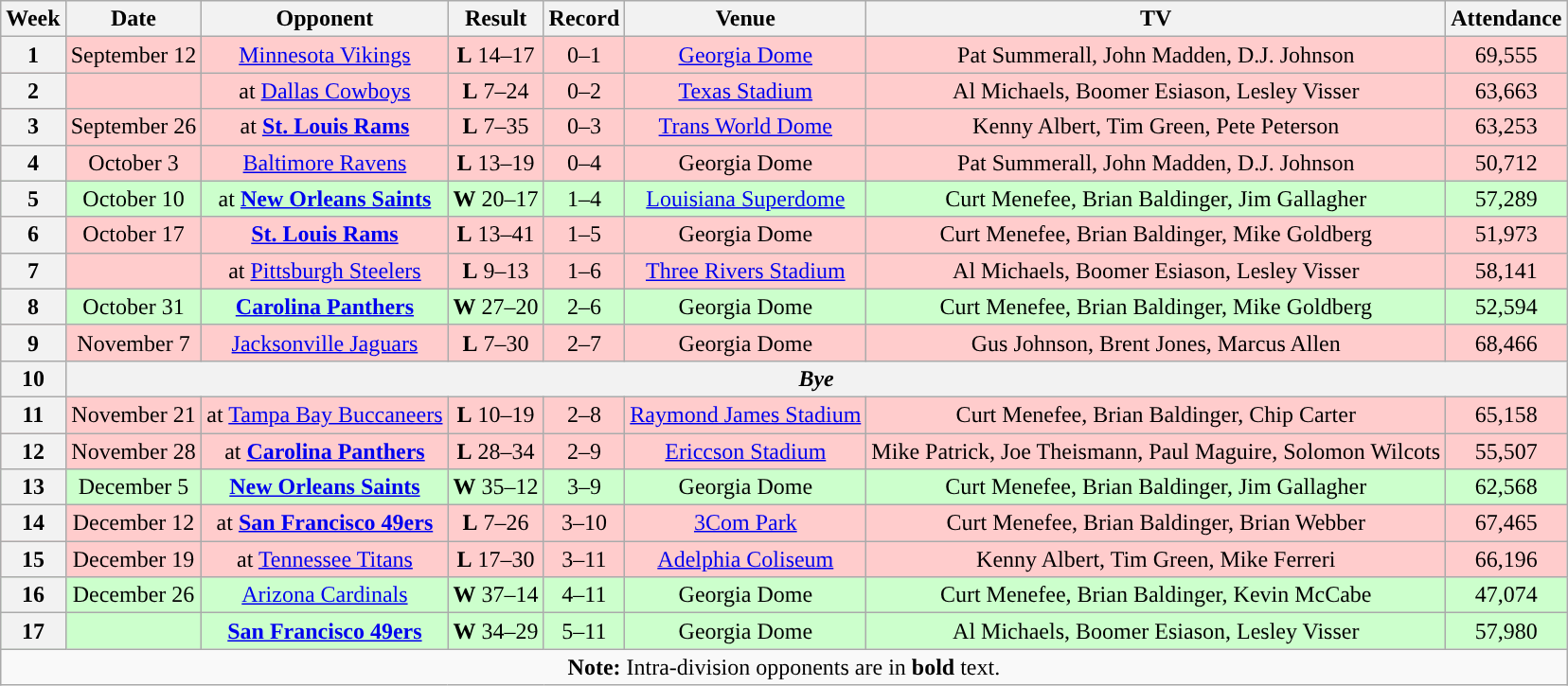<table class="wikitable" style="text-align:center">
<tr>
<th>Week</th>
<th>Date</th>
<th>Opponent</th>
<th>Result</th>
<th>Record</th>
<th>Venue</th>
<th>TV</th>
<th>Attendance</th>
</tr>
<tr style="background:#fcc">
<th>1</th>
<td>September 12</td>
<td><a href='#'>Minnesota Vikings</a></td>
<td><strong>L</strong> 14–17</td>
<td>0–1</td>
<td><a href='#'>Georgia Dome</a></td>
<td>Pat Summerall, John Madden, D.J. Johnson</td>
<td>69,555</td>
</tr>
<tr style="background:#fcc">
<th>2</th>
<td></td>
<td>at <a href='#'>Dallas Cowboys</a></td>
<td><strong>L</strong> 7–24</td>
<td>0–2</td>
<td><a href='#'>Texas Stadium</a></td>
<td>Al Michaels, Boomer Esiason, Lesley Visser</td>
<td>63,663</td>
</tr>
<tr style="background:#fcc">
<th>3</th>
<td>September 26</td>
<td>at <strong><a href='#'>St. Louis Rams</a></strong></td>
<td><strong>L</strong> 7–35</td>
<td>0–3</td>
<td><a href='#'>Trans World Dome</a></td>
<td>Kenny Albert, Tim Green, Pete Peterson</td>
<td>63,253</td>
</tr>
<tr style="background:#fcc">
<th>4</th>
<td>October 3</td>
<td><a href='#'>Baltimore Ravens</a></td>
<td><strong>L</strong> 13–19 </td>
<td>0–4</td>
<td>Georgia Dome</td>
<td>Pat Summerall, John Madden, D.J. Johnson</td>
<td>50,712</td>
</tr>
<tr style="background:#cfc">
<th>5</th>
<td>October 10</td>
<td>at <strong><a href='#'>New Orleans Saints</a></strong></td>
<td><strong>W</strong> 20–17</td>
<td>1–4</td>
<td><a href='#'>Louisiana Superdome</a></td>
<td>Curt Menefee, Brian Baldinger, Jim Gallagher</td>
<td>57,289</td>
</tr>
<tr style="background:#fcc">
<th>6</th>
<td>October 17</td>
<td><strong><a href='#'>St. Louis Rams</a></strong></td>
<td><strong>L</strong> 13–41</td>
<td>1–5</td>
<td>Georgia Dome</td>
<td>Curt Menefee, Brian Baldinger, Mike Goldberg</td>
<td>51,973</td>
</tr>
<tr style="background:#fcc">
<th>7</th>
<td></td>
<td>at <a href='#'>Pittsburgh Steelers</a></td>
<td><strong>L</strong> 9–13</td>
<td>1–6</td>
<td><a href='#'>Three Rivers Stadium</a></td>
<td>Al Michaels, Boomer Esiason, Lesley Visser</td>
<td>58,141</td>
</tr>
<tr style="background:#cfc">
<th>8</th>
<td>October 31</td>
<td><strong><a href='#'>Carolina Panthers</a></strong></td>
<td><strong>W</strong> 27–20</td>
<td>2–6</td>
<td>Georgia Dome</td>
<td>Curt Menefee, Brian Baldinger, Mike Goldberg</td>
<td>52,594</td>
</tr>
<tr style="background:#fcc">
<th>9</th>
<td>November 7</td>
<td><a href='#'>Jacksonville Jaguars</a></td>
<td><strong>L</strong> 7–30</td>
<td>2–7</td>
<td>Georgia Dome</td>
<td>Gus Johnson, Brent Jones, Marcus Allen</td>
<td>68,466</td>
</tr>
<tr>
<th>10</th>
<th colspan="7"><em>Bye</em></th>
</tr>
<tr style="background:#fcc">
<th>11</th>
<td>November 21</td>
<td>at <a href='#'>Tampa Bay Buccaneers</a></td>
<td><strong>L</strong> 10–19</td>
<td>2–8</td>
<td><a href='#'>Raymond James Stadium</a></td>
<td>Curt Menefee, Brian Baldinger, Chip Carter</td>
<td>65,158</td>
</tr>
<tr style="background:#fcc">
<th>12</th>
<td>November 28</td>
<td>at <strong><a href='#'>Carolina Panthers</a></strong></td>
<td><strong>L</strong> 28–34</td>
<td>2–9</td>
<td><a href='#'>Ericcson Stadium</a></td>
<td>Mike Patrick, Joe Theismann, Paul Maguire, Solomon Wilcots</td>
<td>55,507</td>
</tr>
<tr style="background:#cfc">
<th>13</th>
<td>December 5</td>
<td><strong><a href='#'>New Orleans Saints</a></strong></td>
<td><strong>W</strong> 35–12</td>
<td>3–9</td>
<td>Georgia Dome</td>
<td>Curt Menefee, Brian Baldinger, Jim Gallagher</td>
<td>62,568</td>
</tr>
<tr style="background:#fcc">
<th>14</th>
<td>December 12</td>
<td>at <strong><a href='#'>San Francisco 49ers</a></strong></td>
<td><strong>L</strong> 7–26</td>
<td>3–10</td>
<td><a href='#'>3Com Park</a></td>
<td>Curt Menefee, Brian Baldinger, Brian Webber</td>
<td>67,465</td>
</tr>
<tr style="background:#fcc">
<th>15</th>
<td>December 19</td>
<td>at <a href='#'>Tennessee Titans</a></td>
<td><strong>L</strong> 17–30</td>
<td>3–11</td>
<td><a href='#'>Adelphia Coliseum</a></td>
<td>Kenny Albert, Tim Green, Mike Ferreri</td>
<td>66,196</td>
</tr>
<tr style="background:#cfc">
<th>16</th>
<td>December 26</td>
<td><a href='#'>Arizona Cardinals</a></td>
<td><strong>W</strong> 37–14</td>
<td>4–11</td>
<td>Georgia Dome</td>
<td>Curt Menefee, Brian Baldinger, Kevin McCabe</td>
<td>47,074</td>
</tr>
<tr style="background:#cfc">
<th>17</th>
<td></td>
<td><strong><a href='#'>San Francisco 49ers</a></strong></td>
<td><strong>W</strong> 34–29</td>
<td>5–11</td>
<td>Georgia Dome</td>
<td>Al Michaels, Boomer Esiason, Lesley Visser</td>
<td>57,980</td>
</tr>
<tr>
<td colspan="8"><strong>Note:</strong> Intra-division opponents are in <strong>bold</strong> text.</td>
</tr>
</table>
